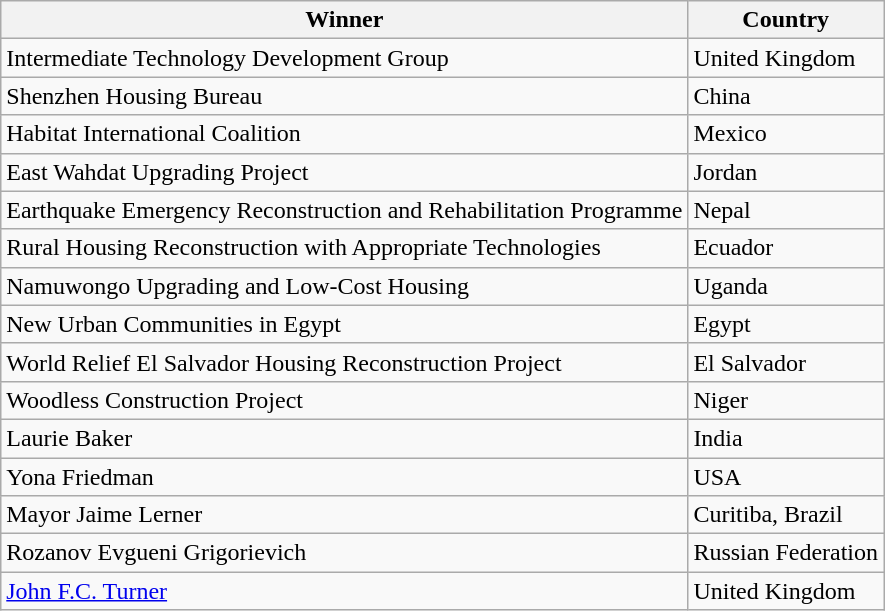<table class="wikitable">
<tr>
<th>Winner</th>
<th>Country</th>
</tr>
<tr>
<td>Intermediate Technology Development Group</td>
<td>United Kingdom</td>
</tr>
<tr>
<td>Shenzhen Housing Bureau</td>
<td>China</td>
</tr>
<tr>
<td>Habitat International Coalition</td>
<td>Mexico</td>
</tr>
<tr>
<td>East Wahdat Upgrading Project</td>
<td>Jordan</td>
</tr>
<tr>
<td>Earthquake Emergency Reconstruction and Rehabilitation Programme</td>
<td>Nepal</td>
</tr>
<tr>
<td>Rural Housing Reconstruction with Appropriate Technologies</td>
<td>Ecuador</td>
</tr>
<tr>
<td>Namuwongo Upgrading and Low-Cost Housing</td>
<td>Uganda</td>
</tr>
<tr>
<td>New Urban Communities in Egypt</td>
<td>Egypt</td>
</tr>
<tr>
<td>World Relief El Salvador Housing Reconstruction Project</td>
<td>El Salvador</td>
</tr>
<tr>
<td>Woodless Construction Project</td>
<td>Niger</td>
</tr>
<tr>
<td>Laurie Baker</td>
<td>India</td>
</tr>
<tr>
<td>Yona Friedman</td>
<td>USA</td>
</tr>
<tr>
<td>Mayor Jaime Lerner</td>
<td>Curitiba, Brazil</td>
</tr>
<tr>
<td>Rozanov Evgueni Grigorievich</td>
<td>Russian Federation</td>
</tr>
<tr>
<td><a href='#'>John F.C. Turner</a></td>
<td>United Kingdom</td>
</tr>
</table>
